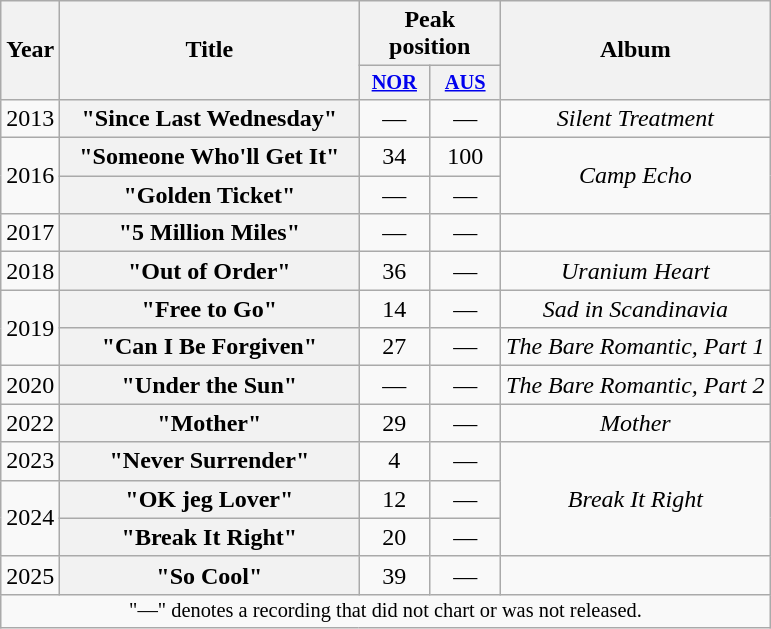<table class="wikitable plainrowheaders" style="text-align:center;">
<tr>
<th scope="col" rowspan="2">Year</th>
<th scope="col" rowspan="2" style="width:12em;">Title</th>
<th scope="col" colspan="2">Peak position</th>
<th scope="col" rowspan="2">Album</th>
</tr>
<tr>
<th scope="col" style="width:3em;font-size:85%;"><a href='#'>NOR</a><br></th>
<th scope="col" style="width:3em;font-size:85%;"><a href='#'>AUS</a><br></th>
</tr>
<tr>
<td>2013</td>
<th scope="row">"Since Last Wednesday"</th>
<td>—</td>
<td>—</td>
<td><em>Silent Treatment</em></td>
</tr>
<tr>
<td rowspan="2">2016</td>
<th scope="row">"Someone Who'll Get It"</th>
<td>34</td>
<td>100</td>
<td rowspan="2"><em>Camp Echo</em></td>
</tr>
<tr>
<th scope="row">"Golden Ticket"</th>
<td>—</td>
<td>—</td>
</tr>
<tr>
<td>2017</td>
<th scope="row">"5 Million Miles"</th>
<td>—</td>
<td>—</td>
<td></td>
</tr>
<tr>
<td>2018</td>
<th scope="row">"Out of Order"</th>
<td>36<br></td>
<td>—</td>
<td><em>Uranium Heart</em></td>
</tr>
<tr>
<td rowspan="2">2019</td>
<th scope="row">"Free to Go" <br></th>
<td>14<br></td>
<td>—</td>
<td><em>Sad in Scandinavia</em></td>
</tr>
<tr>
<th scope="row">"Can I Be Forgiven"</th>
<td>27<br></td>
<td>—</td>
<td><em>The Bare Romantic, Part 1</em></td>
</tr>
<tr>
<td>2020</td>
<th scope="row">"Under the Sun"</th>
<td>—</td>
<td>—</td>
<td><em>The Bare Romantic, Part 2</em></td>
</tr>
<tr>
<td>2022</td>
<th scope="row">"Mother"</th>
<td>29<br></td>
<td>—</td>
<td><em>Mother</em></td>
</tr>
<tr>
<td>2023</td>
<th scope="row">"Never Surrender"</th>
<td>4<br></td>
<td>—</td>
<td rowspan="3"><em>Break It Right</em></td>
</tr>
<tr>
<td rowspan="2">2024</td>
<th scope="row">"OK jeg Lover"</th>
<td>12<br></td>
<td>—</td>
</tr>
<tr>
<th scope="row">"Break It Right"</th>
<td>20<br></td>
<td>—</td>
</tr>
<tr>
<td>2025</td>
<th scope="row">"So Cool"<br></th>
<td>39<br></td>
<td>—</td>
<td></td>
</tr>
<tr>
<td colspan="5" style="font-size:85%">"—" denotes a recording that did not chart or was not released.</td>
</tr>
</table>
